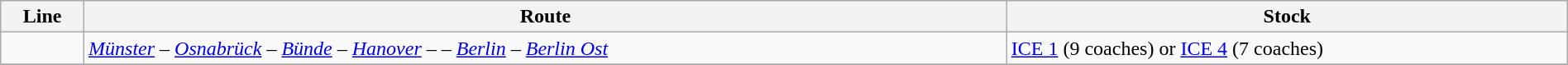<table class="wikitable" width="100%">
<tr>
<th>Line</th>
<th>Route</th>
<th>Stock</th>
</tr>
<tr>
<td></td>
<td><em><a href='#'>Münster</a> – <a href='#'>Osnabrück</a> – <a href='#'>Bünde</a> – <a href='#'>Hanover</a> –  – <a href='#'>Berlin</a> – <a href='#'>Berlin Ost</a></em></td>
<td><a href='#'>ICE 1</a> (9 coaches) or <a href='#'>ICE 4</a> (7 coaches)</td>
</tr>
<tr>
</tr>
</table>
